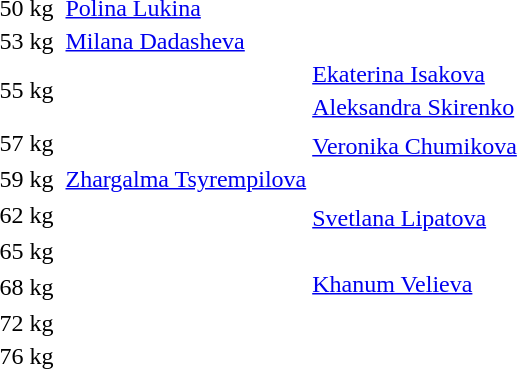<table>
<tr>
<td rowspan=2>50 kg<br></td>
<td rowspan=2></td>
<td rowspan=2><a href='#'>Polina Lukina</a><br></td>
<td></td>
</tr>
<tr>
<td></td>
</tr>
<tr>
<td rowspan=2>53 kg<br></td>
<td rowspan=2></td>
<td rowspan=2><a href='#'>Milana Dadasheva</a><br></td>
<td></td>
</tr>
<tr>
<td></td>
</tr>
<tr>
<td rowspan=2>55 kg<br></td>
<td rowspan=2></td>
<td rowspan=2></td>
<td><a href='#'>Ekaterina Isakova</a><br></td>
</tr>
<tr>
<td><a href='#'>Aleksandra Skirenko</a><br></td>
</tr>
<tr>
<td rowspan=2>57 kg<br></td>
<td rowspan=2></td>
<td rowspan=2></td>
<td></td>
</tr>
<tr>
<td><a href='#'>Veronika Chumikova</a><br></td>
</tr>
<tr>
<td rowspan=2>59 kg<br></td>
<td rowspan=2></td>
<td rowspan=2><a href='#'>Zhargalma Tsyrempilova</a><br></td>
<td></td>
</tr>
<tr>
<td></td>
</tr>
<tr>
<td rowspan=2>62 kg<br></td>
<td rowspan=2></td>
<td rowspan=2></td>
<td></td>
</tr>
<tr>
<td><a href='#'>Svetlana Lipatova</a><br></td>
</tr>
<tr>
<td rowspan=2>65 kg<br></td>
<td rowspan=2></td>
<td rowspan=2></td>
<td></td>
</tr>
<tr>
<td></td>
</tr>
<tr>
<td rowspan=2>68 kg<br></td>
<td rowspan=2></td>
<td rowspan=2></td>
<td><a href='#'>Khanum Velieva</a><br></td>
</tr>
<tr>
<td></td>
</tr>
<tr>
<td rowspan=2>72 kg<br></td>
<td rowspan=2></td>
<td rowspan=2></td>
<td></td>
</tr>
<tr>
<td></td>
</tr>
<tr>
<td rowspan=2>76 kg<br></td>
<td rowspan=2></td>
<td rowspan=2></td>
<td></td>
</tr>
<tr>
<td></td>
</tr>
</table>
